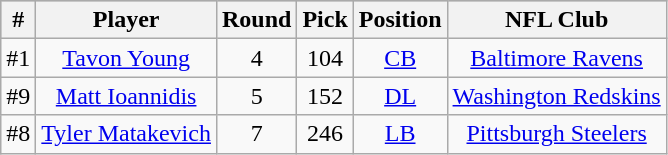<table class="wikitable" style="text-align:center;">
<tr style="background:#C0C0C0;">
<th>#</th>
<th>Player</th>
<th>Round</th>
<th>Pick</th>
<th>Position</th>
<th>NFL Club</th>
</tr>
<tr>
<td>#1</td>
<td><a href='#'>Tavon Young</a></td>
<td>4</td>
<td>104</td>
<td><a href='#'>CB</a></td>
<td><a href='#'>Baltimore Ravens</a></td>
</tr>
<tr>
<td>#9</td>
<td><a href='#'>Matt Ioannidis</a></td>
<td>5</td>
<td>152</td>
<td><a href='#'>DL</a></td>
<td><a href='#'>Washington Redskins</a></td>
</tr>
<tr>
<td>#8</td>
<td><a href='#'>Tyler Matakevich</a></td>
<td>7</td>
<td>246</td>
<td><a href='#'>LB</a></td>
<td><a href='#'>Pittsburgh Steelers</a></td>
</tr>
</table>
